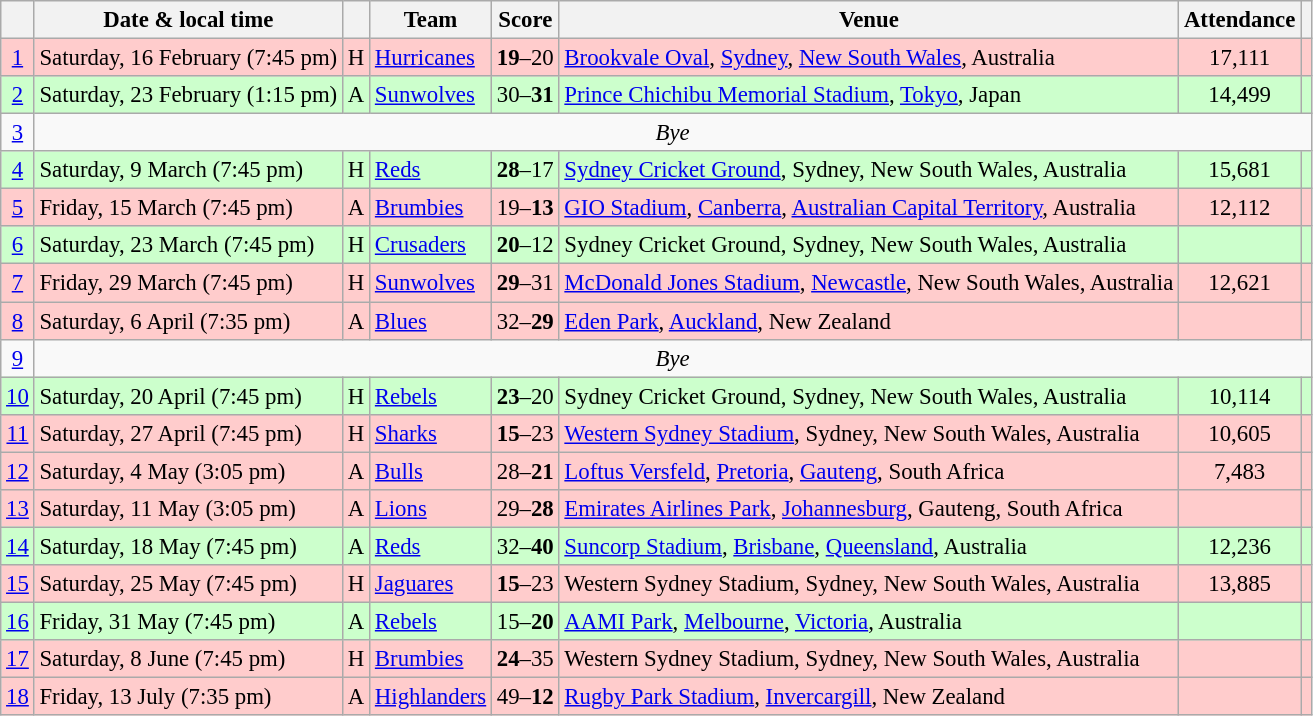<table class="wikitable plainrowheaders" style="font-size:95%;">
<tr>
<th scope=col></th>
<th scope=col>Date & local time</th>
<th scope=col></th>
<th scope=col>Team</th>
<th scope=col>Score</th>
<th scope=col>Venue</th>
<th scope=col>Attendance</th>
<th scope=col></th>
</tr>
<tr style="background:#fcc;">
<td align=center><a href='#'>1</a></td>
<td align=left>Saturday, 16 February (7:45 pm)</td>
<td align=center>H</td>
<td align=left> <a href='#'>Hurricanes</a></td>
<td align=center><strong>19</strong>–20</td>
<td align=left><a href='#'>Brookvale Oval</a>, <a href='#'>Sydney</a>, <a href='#'>New South Wales</a>, Australia</td>
<td align=center>17,111</td>
<td align=center></td>
</tr>
<tr style="background:#cfc;">
<td align=center><a href='#'>2</a></td>
<td align=left>Saturday, 23 February (1:15 pm)</td>
<td align=center>A</td>
<td align=left> <a href='#'>Sunwolves</a></td>
<td align=center>30–<strong>31</strong></td>
<td align=left><a href='#'>Prince Chichibu Memorial Stadium</a>, <a href='#'>Tokyo</a>, Japan</td>
<td align=center>14,499</td>
<td align=center></td>
</tr>
<tr>
<td align=center><a href='#'>3</a></td>
<td align=center colspan="7"><em>Bye</em></td>
</tr>
<tr style="background:#cfc;">
<td align=center><a href='#'>4</a></td>
<td align=left>Saturday, 9 March (7:45 pm)</td>
<td align=center>H</td>
<td align=left><a href='#'>Reds</a></td>
<td align=center><strong>28</strong>–17</td>
<td align=left><a href='#'>Sydney Cricket Ground</a>, Sydney, New South Wales, Australia</td>
<td align=center>15,681</td>
<td align=center></td>
</tr>
<tr style="background:#fcc;">
<td align=center><a href='#'>5</a></td>
<td align=left>Friday, 15 March (7:45 pm)</td>
<td align=center>A</td>
<td align=left><a href='#'>Brumbies</a></td>
<td align=center>19–<strong>13</strong></td>
<td align=left><a href='#'>GIO Stadium</a>, <a href='#'>Canberra</a>, <a href='#'>Australian Capital Territory</a>, Australia</td>
<td align=center>12,112</td>
<td align=center></td>
</tr>
<tr style="background:#cfc;">
<td align=center><a href='#'>6</a></td>
<td align=left>Saturday, 23 March (7:45 pm)</td>
<td align=center>H</td>
<td align=left> <a href='#'>Crusaders</a></td>
<td align=center><strong>20</strong>–12</td>
<td align=left>Sydney Cricket Ground, Sydney, New South Wales, Australia</td>
<td align=center></td>
<td align=center></td>
</tr>
<tr style="background:#fcc;">
<td align=center><a href='#'>7</a></td>
<td align=left>Friday, 29 March (7:45 pm)</td>
<td align=center>H</td>
<td align=left> <a href='#'>Sunwolves</a></td>
<td align=center><strong>29</strong>–31</td>
<td align=left><a href='#'>McDonald Jones Stadium</a>, <a href='#'>Newcastle</a>, New South Wales, Australia</td>
<td align=center>12,621</td>
<td align=center></td>
</tr>
<tr style="background:#fcc;">
<td align=center><a href='#'>8</a></td>
<td align=left>Saturday, 6 April (7:35 pm)</td>
<td align=center>A</td>
<td align=left> <a href='#'>Blues</a></td>
<td align=center>32–<strong>29</strong></td>
<td align=left><a href='#'>Eden Park</a>, <a href='#'>Auckland</a>, New Zealand</td>
<td align=center></td>
<td align=center></td>
</tr>
<tr>
<td align=center><a href='#'>9</a></td>
<td align=center colspan="7"><em>Bye</em></td>
</tr>
<tr style="background:#cfc;">
<td align=center><a href='#'>10</a></td>
<td align=left>Saturday, 20 April (7:45 pm)</td>
<td align=center>H</td>
<td align=left><a href='#'>Rebels</a></td>
<td align=center><strong>23</strong>–20</td>
<td align=left>Sydney Cricket Ground, Sydney, New South Wales, Australia</td>
<td align=center>10,114</td>
<td align=center></td>
</tr>
<tr style="background:#fcc;">
<td align=center><a href='#'>11</a></td>
<td align=left>Saturday, 27 April (7:45 pm)</td>
<td align=center>H</td>
<td align=left> <a href='#'>Sharks</a></td>
<td align=center><strong>15</strong>–23</td>
<td align=left><a href='#'>Western Sydney Stadium</a>, Sydney, New South Wales, Australia</td>
<td align=center>10,605</td>
<td align=center></td>
</tr>
<tr style="background:#fcc;">
<td align=center><a href='#'>12</a></td>
<td align=left>Saturday, 4 May (3:05 pm)</td>
<td align=center>A</td>
<td align=left> <a href='#'>Bulls</a></td>
<td align=center>28–<strong>21</strong></td>
<td align=left><a href='#'>Loftus Versfeld</a>, <a href='#'>Pretoria</a>, <a href='#'>Gauteng</a>, South Africa</td>
<td align=center>7,483</td>
<td align=center></td>
</tr>
<tr style="background:#fcc;">
<td align=center><a href='#'>13</a></td>
<td align=left>Saturday, 11 May (3:05 pm)</td>
<td align=center>A</td>
<td align=left> <a href='#'>Lions</a></td>
<td align=center>29–<strong>28</strong></td>
<td align=left><a href='#'>Emirates Airlines Park</a>, <a href='#'>Johannesburg</a>, Gauteng, South Africa</td>
<td align=center></td>
<td align=center></td>
</tr>
<tr style="background:#cfc;">
<td align=center><a href='#'>14</a></td>
<td align=left>Saturday, 18 May (7:45 pm)</td>
<td align=center>A</td>
<td align=left><a href='#'>Reds</a></td>
<td align=center>32–<strong>40</strong></td>
<td align=left><a href='#'>Suncorp Stadium</a>, <a href='#'>Brisbane</a>, <a href='#'>Queensland</a>, Australia</td>
<td align=center>12,236</td>
<td align=center></td>
</tr>
<tr style="background:#fcc;">
<td align=center><a href='#'>15</a></td>
<td align=left>Saturday, 25 May (7:45 pm)</td>
<td align=center>H</td>
<td align=left> <a href='#'>Jaguares</a></td>
<td align=center><strong>15</strong>–23</td>
<td align=left>Western Sydney Stadium, Sydney, New South Wales, Australia</td>
<td align=center>13,885</td>
<td align=center></td>
</tr>
<tr style="background:#cfc;">
<td align=center><a href='#'>16</a></td>
<td align=left>Friday, 31 May (7:45 pm)</td>
<td align=center>A</td>
<td align=left><a href='#'>Rebels</a></td>
<td align=center>15–<strong>20</strong></td>
<td align=left><a href='#'>AAMI Park</a>, <a href='#'>Melbourne</a>, <a href='#'>Victoria</a>, Australia</td>
<td align=center></td>
<td align=center></td>
</tr>
<tr style="background:#fcc;">
<td align=center><a href='#'>17</a></td>
<td align=left>Saturday, 8 June (7:45 pm)</td>
<td align=center>H</td>
<td align=left><a href='#'>Brumbies</a></td>
<td align=center><strong>24</strong>–35</td>
<td align=left>Western Sydney Stadium, Sydney, New South Wales, Australia</td>
<td align=center></td>
<td align=center></td>
</tr>
<tr style="background:#fcc;">
<td align=center><a href='#'>18</a></td>
<td align=left>Friday, 13 July (7:35 pm)</td>
<td align=center>A</td>
<td align=left> <a href='#'>Highlanders</a></td>
<td align=center>49–<strong>12</strong></td>
<td align=left><a href='#'>Rugby Park Stadium</a>, <a href='#'>Invercargill</a>, New Zealand</td>
<td align=center></td>
<td align=center></td>
</tr>
</table>
